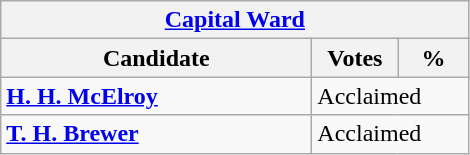<table class="wikitable">
<tr>
<th colspan="3"><a href='#'>Capital Ward</a></th>
</tr>
<tr>
<th style="width: 200px">Candidate</th>
<th style="width: 50px">Votes</th>
<th style="width: 40px">%</th>
</tr>
<tr>
<td><strong><a href='#'>H. H. McElroy</a></strong></td>
<td colspan="2">Acclaimed</td>
</tr>
<tr>
<td><strong><a href='#'>T. H. Brewer</a></strong></td>
<td colspan="2">Acclaimed</td>
</tr>
</table>
